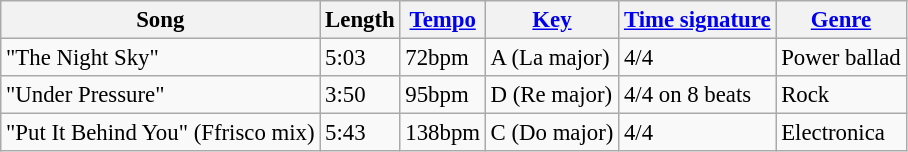<table class="wikitable" style="font-size: 95%;">
<tr>
<th>Song</th>
<th>Length</th>
<th><a href='#'>Tempo</a></th>
<th><a href='#'>Key</a></th>
<th><a href='#'>Time signature</a></th>
<th><a href='#'>Genre</a></th>
</tr>
<tr>
<td>"The Night Sky"</td>
<td>5:03</td>
<td>72bpm</td>
<td>A (La major)</td>
<td>4/4</td>
<td>Power ballad</td>
</tr>
<tr>
<td>"Under Pressure"</td>
<td>3:50</td>
<td>95bpm</td>
<td>D (Re major)</td>
<td>4/4 on 8 beats</td>
<td>Rock</td>
</tr>
<tr>
<td>"Put It Behind You" (Ffrisco mix)</td>
<td>5:43</td>
<td>138bpm</td>
<td>C (Do major)</td>
<td>4/4</td>
<td>Electronica</td>
</tr>
</table>
